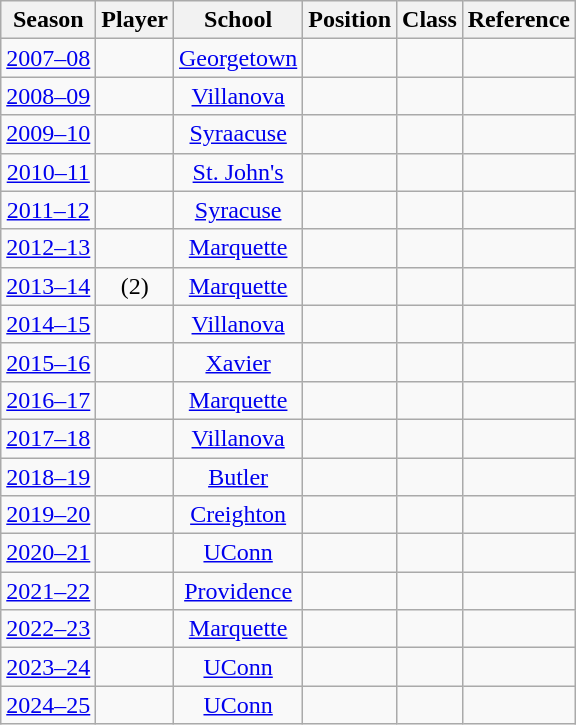<table class="wikitable sortable">
<tr>
<th>Season</th>
<th>Player</th>
<th>School</th>
<th>Position</th>
<th>Class</th>
<th>Reference</th>
</tr>
<tr align=center>
<td><a href='#'>2007–08</a></td>
<td></td>
<td><a href='#'>Georgetown</a></td>
<td></td>
<td></td>
<td></td>
</tr>
<tr align=center>
<td><a href='#'>2008–09</a></td>
<td></td>
<td><a href='#'>Villanova</a></td>
<td></td>
<td></td>
<td></td>
</tr>
<tr align=center>
<td><a href='#'>2009–10</a></td>
<td></td>
<td><a href='#'>Syraacuse</a></td>
<td></td>
<td></td>
<td></td>
</tr>
<tr align=center>
<td><a href='#'>2010–11</a></td>
<td></td>
<td><a href='#'>St. John's</a></td>
<td></td>
<td></td>
<td></td>
</tr>
<tr align=center>
<td><a href='#'>2011–12</a></td>
<td></td>
<td><a href='#'>Syracuse</a></td>
<td></td>
<td></td>
<td></td>
</tr>
<tr align=center>
<td><a href='#'>2012–13</a></td>
<td></td>
<td><a href='#'>Marquette</a></td>
<td></td>
<td></td>
<td></td>
</tr>
<tr align=center>
<td><a href='#'>2013–14</a></td>
<td> (2)</td>
<td><a href='#'>Marquette</a></td>
<td></td>
<td></td>
<td></td>
</tr>
<tr align=center>
<td><a href='#'>2014–15</a></td>
<td></td>
<td><a href='#'>Villanova</a></td>
<td></td>
<td></td>
<td></td>
</tr>
<tr align=center>
<td><a href='#'>2015–16</a></td>
<td></td>
<td><a href='#'>Xavier</a></td>
<td></td>
<td></td>
<td></td>
</tr>
<tr align=center>
<td><a href='#'>2016–17</a></td>
<td></td>
<td><a href='#'>Marquette</a></td>
<td></td>
<td></td>
<td></td>
</tr>
<tr align=center>
<td><a href='#'>2017–18</a></td>
<td></td>
<td><a href='#'>Villanova</a></td>
<td></td>
<td></td>
<td></td>
</tr>
<tr align=center>
<td><a href='#'>2018–19</a></td>
<td></td>
<td><a href='#'>Butler</a></td>
<td></td>
<td></td>
<td></td>
</tr>
<tr align=center>
<td><a href='#'>2019–20</a></td>
<td></td>
<td><a href='#'>Creighton</a></td>
<td></td>
<td></td>
<td></td>
</tr>
<tr align=center>
<td><a href='#'>2020–21</a></td>
<td></td>
<td><a href='#'>UConn</a></td>
<td></td>
<td></td>
<td></td>
</tr>
<tr align=center>
<td><a href='#'>2021–22</a></td>
<td></td>
<td><a href='#'>Providence</a></td>
<td></td>
<td></td>
<td></td>
</tr>
<tr align=center>
<td><a href='#'>2022–23</a></td>
<td></td>
<td><a href='#'>Marquette</a></td>
<td></td>
<td></td>
<td></td>
</tr>
<tr align=center>
<td><a href='#'>2023–24</a></td>
<td></td>
<td><a href='#'>UConn</a></td>
<td></td>
<td></td>
<td></td>
</tr>
<tr align=center>
<td><a href='#'>2024–25</a></td>
<td></td>
<td><a href='#'>UConn</a></td>
<td></td>
<td></td>
<td></td>
</tr>
</table>
